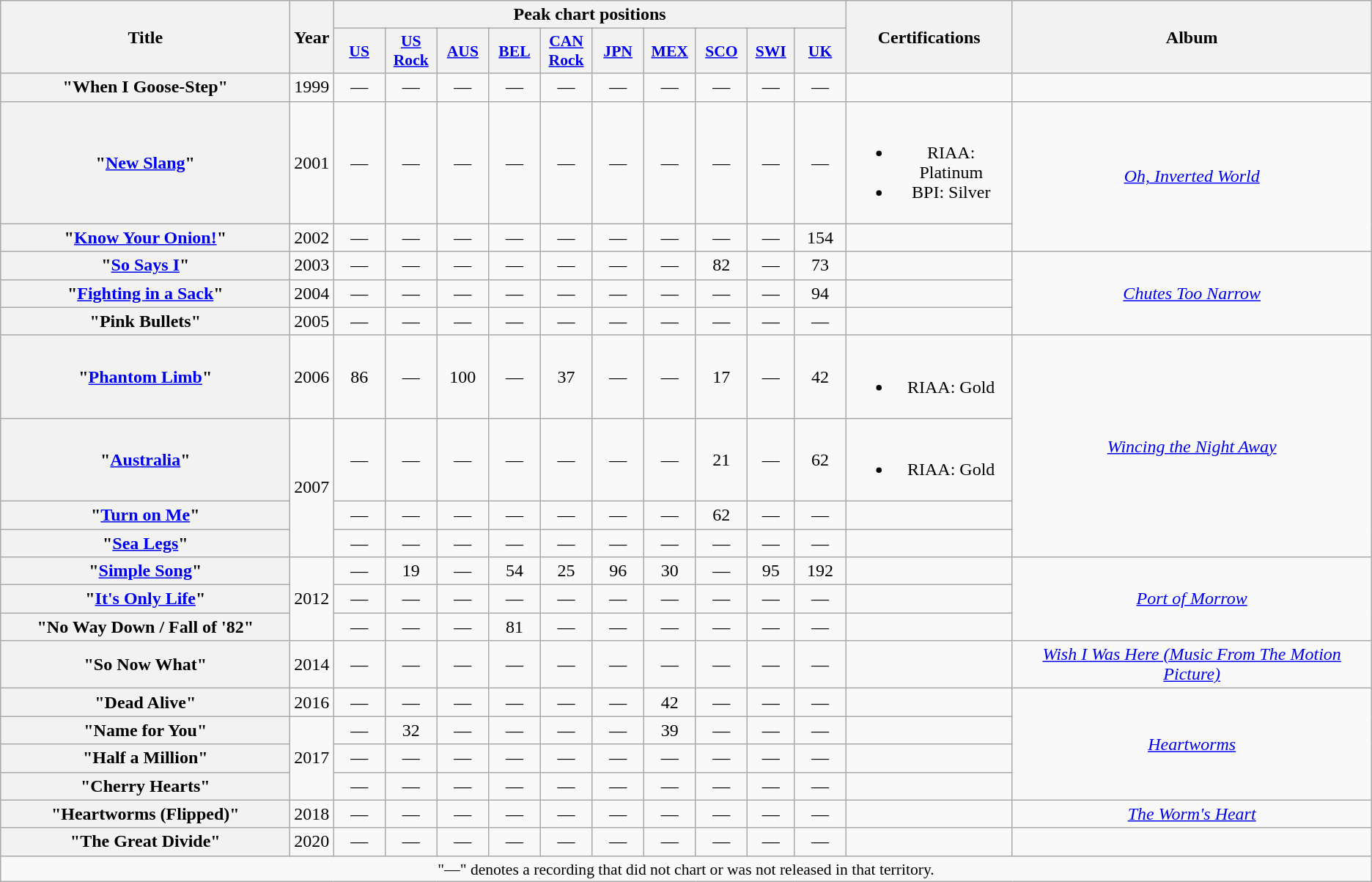<table class="wikitable plainrowheaders" style="text-align:center;" border="1">
<tr>
<th scope="col" rowspan="2" style="width:16em;">Title</th>
<th scope="col" rowspan="2">Year</th>
<th scope="col" colspan="10">Peak chart positions</th>
<th scope="col" rowspan="2">Certifications</th>
<th scope="col" rowspan="2">Album</th>
</tr>
<tr>
<th scope="col" style="width:2.8em;font-size:90%;"><a href='#'>US</a><br></th>
<th scope="col" style="width:2.8em;font-size:90%;"><a href='#'>US<br>Rock</a><br></th>
<th scope="col" style="width:2.8em;font-size:90%;"><a href='#'>AUS</a><br></th>
<th scope="col" style="width:2.8em;font-size:90%;"><a href='#'>BEL</a><br></th>
<th scope="col" style="width:2.8em;font-size:90%;"><a href='#'>CAN<br>Rock</a><br></th>
<th scope="col" style="width:2.8em;font-size:90%;"><a href='#'>JPN</a><br></th>
<th scope="col" style="width:2.8em;font-size:90%;"><a href='#'>MEX</a><br></th>
<th scope="col" style="width:2.8em;font-size:90%;"><a href='#'>SCO</a><br></th>
<th scope="col" style="width:2.5em;font-size:90%;"><a href='#'>SWI</a><br></th>
<th scope="col" style="width:2.8em;font-size:90%;"><a href='#'>UK</a><br></th>
</tr>
<tr>
<th scope="row">"When I Goose-Step"</th>
<td>1999</td>
<td>—</td>
<td>—</td>
<td>—</td>
<td>—</td>
<td>—</td>
<td>—</td>
<td>—</td>
<td>—</td>
<td>—</td>
<td>—</td>
<td></td>
<td></td>
</tr>
<tr>
<th scope="row">"<a href='#'>New Slang</a>"</th>
<td>2001</td>
<td>—</td>
<td>—</td>
<td>—</td>
<td>—</td>
<td>—</td>
<td>—</td>
<td>—</td>
<td>—</td>
<td>—</td>
<td>—</td>
<td><br><ul><li>RIAA: Platinum</li><li>BPI: Silver</li></ul></td>
<td rowspan="2"><em><a href='#'>Oh, Inverted World</a></em></td>
</tr>
<tr>
<th scope="row">"<a href='#'>Know Your Onion!</a>"</th>
<td>2002</td>
<td>—</td>
<td>—</td>
<td>—</td>
<td>—</td>
<td>—</td>
<td>—</td>
<td>—</td>
<td>—</td>
<td>—</td>
<td>154</td>
<td></td>
</tr>
<tr>
<th scope="row">"<a href='#'>So Says I</a>"</th>
<td>2003</td>
<td>—</td>
<td>—</td>
<td>—</td>
<td>—</td>
<td>—</td>
<td>—</td>
<td>—</td>
<td>82</td>
<td>—</td>
<td>73</td>
<td></td>
<td rowspan="3"><em><a href='#'>Chutes Too Narrow</a></em></td>
</tr>
<tr>
<th scope="row">"<a href='#'>Fighting in a Sack</a>"</th>
<td>2004</td>
<td>—</td>
<td>—</td>
<td>—</td>
<td>—</td>
<td>—</td>
<td>—</td>
<td>—</td>
<td>—</td>
<td>—</td>
<td>94</td>
<td></td>
</tr>
<tr>
<th scope="row">"Pink Bullets"</th>
<td>2005</td>
<td>—</td>
<td>—</td>
<td>—</td>
<td>—</td>
<td>—</td>
<td>—</td>
<td>—</td>
<td>—</td>
<td>—</td>
<td>—</td>
<td></td>
</tr>
<tr>
<th scope="row">"<a href='#'>Phantom Limb</a>"</th>
<td>2006</td>
<td>86</td>
<td>—</td>
<td>100</td>
<td>—</td>
<td>37</td>
<td>—</td>
<td>—</td>
<td>17</td>
<td>—</td>
<td>42</td>
<td><br><ul><li>RIAA: Gold</li></ul></td>
<td rowspan="4"><em><a href='#'>Wincing the Night Away</a></em></td>
</tr>
<tr>
<th scope="row">"<a href='#'>Australia</a>"</th>
<td rowspan="3">2007</td>
<td>—</td>
<td>—</td>
<td>—</td>
<td>—</td>
<td>—</td>
<td>—</td>
<td>—</td>
<td>21</td>
<td>—</td>
<td>62</td>
<td><br><ul><li>RIAA: Gold</li></ul></td>
</tr>
<tr>
<th scope="row">"<a href='#'>Turn on Me</a>"</th>
<td>—</td>
<td>—</td>
<td>—</td>
<td>—</td>
<td>—</td>
<td>—</td>
<td>—</td>
<td>62</td>
<td>—</td>
<td>—</td>
<td></td>
</tr>
<tr>
<th scope="row">"<a href='#'>Sea Legs</a>"</th>
<td>—</td>
<td>—</td>
<td>—</td>
<td>—</td>
<td>—</td>
<td>—</td>
<td>—</td>
<td>—</td>
<td>—</td>
<td>—</td>
<td></td>
</tr>
<tr>
<th scope="row">"<a href='#'>Simple Song</a>"</th>
<td rowspan="3">2012</td>
<td>—</td>
<td>19</td>
<td>—</td>
<td>54</td>
<td>25</td>
<td>96</td>
<td>30</td>
<td>—</td>
<td>95</td>
<td>192</td>
<td></td>
<td rowspan="3"><em><a href='#'>Port of Morrow</a></em></td>
</tr>
<tr>
<th scope="row">"<a href='#'>It's Only Life</a>"</th>
<td>—</td>
<td>—</td>
<td>—</td>
<td>—</td>
<td>—</td>
<td>—</td>
<td>—</td>
<td>—</td>
<td>—</td>
<td>—</td>
<td></td>
</tr>
<tr>
<th scope="row">"No Way Down / Fall of '82"</th>
<td>—</td>
<td>—</td>
<td>—</td>
<td>81</td>
<td>—</td>
<td>—</td>
<td>—</td>
<td>—</td>
<td>—</td>
<td>—</td>
<td></td>
</tr>
<tr>
<th scope="row">"So Now What"</th>
<td>2014</td>
<td>—</td>
<td>—</td>
<td>—</td>
<td>—</td>
<td>—</td>
<td>—</td>
<td>—</td>
<td>—</td>
<td>—</td>
<td>—</td>
<td></td>
<td><em><a href='#'>Wish I Was Here (Music From The Motion Picture)</a></em></td>
</tr>
<tr>
<th scope="row">"Dead Alive"</th>
<td>2016</td>
<td>—</td>
<td>—</td>
<td>—</td>
<td>—</td>
<td>—</td>
<td>—</td>
<td>42</td>
<td>—</td>
<td>—</td>
<td>—</td>
<td></td>
<td rowspan="4"><em><a href='#'>Heartworms</a></em></td>
</tr>
<tr>
<th scope="row">"Name for You"</th>
<td rowspan="3">2017</td>
<td>—</td>
<td>32</td>
<td>—</td>
<td>—</td>
<td>—</td>
<td>—</td>
<td>39</td>
<td>—</td>
<td>—</td>
<td>—</td>
<td></td>
</tr>
<tr>
<th scope="row">"Half a Million"</th>
<td>—</td>
<td>—</td>
<td>—</td>
<td>—</td>
<td>—</td>
<td>—</td>
<td>—</td>
<td>—</td>
<td>—</td>
<td>—</td>
<td></td>
</tr>
<tr>
<th scope="row">"Cherry Hearts"</th>
<td>—</td>
<td>—</td>
<td>—</td>
<td>—</td>
<td>—</td>
<td>—</td>
<td>—</td>
<td>—</td>
<td>—</td>
<td>—</td>
<td></td>
</tr>
<tr>
<th scope="row">"Heartworms (Flipped)"</th>
<td>2018</td>
<td>—</td>
<td>—</td>
<td>—</td>
<td>—</td>
<td>—</td>
<td>—</td>
<td>—</td>
<td>—</td>
<td>—</td>
<td>—</td>
<td></td>
<td><em><a href='#'>The Worm's Heart</a></em></td>
</tr>
<tr>
<th scope="row">"The Great Divide"</th>
<td>2020</td>
<td>—</td>
<td>—</td>
<td>—</td>
<td>—</td>
<td>—</td>
<td>—</td>
<td>—</td>
<td>—</td>
<td>—</td>
<td>—</td>
<td></td>
<td></td>
</tr>
<tr>
<td colspan="14" style="font-size:90%">"—" denotes a recording that did not chart or was not released in that territory.</td>
</tr>
</table>
